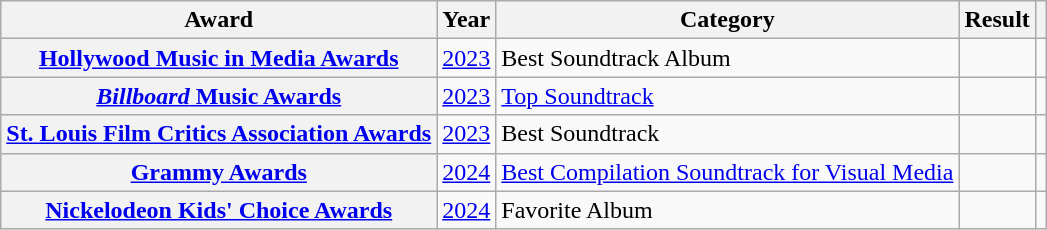<table class="wikitable sortable plainrowheaders">
<tr>
<th scope="col">Award</th>
<th scope="col">Year</th>
<th scope="col">Category</th>
<th scope="col">Result</th>
<th scope="col" class="unsortable"></th>
</tr>
<tr>
<th scope="row"><a href='#'>Hollywood Music in Media Awards</a></th>
<td><a href='#'>2023</a></td>
<td>Best Soundtrack Album</td>
<td></td>
<td></td>
</tr>
<tr>
<th scope="row"><a href='#'><em>Billboard</em> Music Awards</a></th>
<td><a href='#'>2023</a></td>
<td><a href='#'>Top Soundtrack</a></td>
<td></td>
<td></td>
</tr>
<tr>
<th scope="row"><a href='#'>St. Louis Film Critics Association Awards</a></th>
<td><a href='#'>2023</a></td>
<td>Best Soundtrack</td>
<td></td>
<td></td>
</tr>
<tr>
<th scope="row"><a href='#'>Grammy Awards</a></th>
<td><a href='#'>2024</a></td>
<td><a href='#'>Best Compilation Soundtrack for Visual Media</a></td>
<td></td>
<td></td>
</tr>
<tr>
<th scope="row"><a href='#'>Nickelodeon Kids' Choice Awards</a></th>
<td><a href='#'>2024</a></td>
<td>Favorite Album</td>
<td></td>
<td></td>
</tr>
</table>
